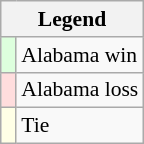<table class="wikitable" style="font-size:90%">
<tr>
<th colspan="2">Legend</th>
</tr>
<tr>
<td bgcolor="#ddffdd"> </td>
<td>Alabama win</td>
</tr>
<tr>
<td bgcolor="#ffdddd"> </td>
<td>Alabama loss</td>
</tr>
<tr>
<td bgcolor="#ffffe6"> </td>
<td>Tie</td>
</tr>
</table>
